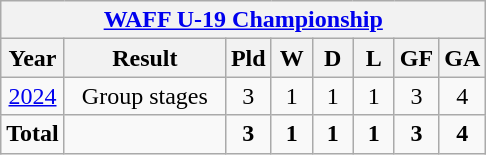<table class="wikitable" style="text-align: center;font-size:100%">
<tr>
<th colspan=9><a href='#'>WAFF U-19 Championship</a></th>
</tr>
<tr>
<th>Year</th>
<th width=100>Result</th>
<th width=20>Pld</th>
<th width=20>W</th>
<th width=20>D</th>
<th width=20>L</th>
<th width=20>GF</th>
<th width=20>GA</th>
</tr>
<tr>
<td> <a href='#'>2024</a></td>
<td>Group stages</td>
<td>3</td>
<td>1</td>
<td>1</td>
<td>1</td>
<td>3</td>
<td>4</td>
</tr>
<tr>
<td><strong>Total</strong></td>
<td></td>
<td><strong>3</strong></td>
<td><strong>1</strong></td>
<td><strong>1</strong></td>
<td><strong>1</strong></td>
<td><strong>3</strong></td>
<td><strong>4</strong></td>
</tr>
</table>
